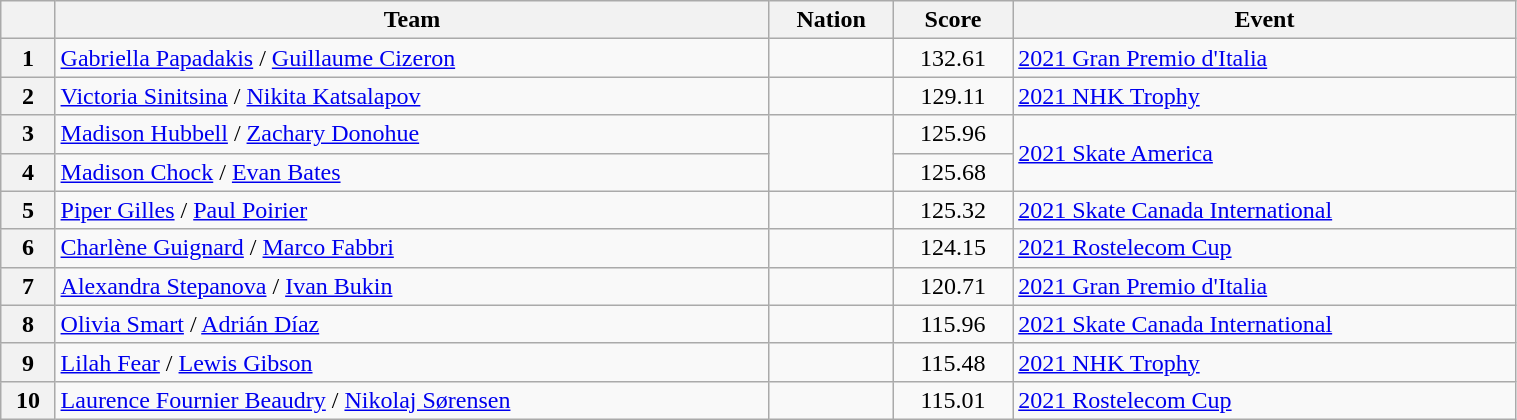<table class="wikitable sortable" style="text-align:left; width:80%">
<tr>
<th scope="col"></th>
<th scope="col">Team</th>
<th scope="col">Nation</th>
<th scope="col">Score</th>
<th scope="col">Event</th>
</tr>
<tr>
<th scope="row">1</th>
<td><a href='#'>Gabriella Papadakis</a> / <a href='#'>Guillaume Cizeron</a></td>
<td></td>
<td style="text-align:center;">132.61</td>
<td><a href='#'>2021 Gran Premio d'Italia</a></td>
</tr>
<tr>
<th scope="row">2</th>
<td><a href='#'>Victoria Sinitsina</a> / <a href='#'>Nikita Katsalapov</a></td>
<td></td>
<td style="text-align:center;">129.11</td>
<td><a href='#'>2021 NHK Trophy</a></td>
</tr>
<tr>
<th scope="row">3</th>
<td><a href='#'>Madison Hubbell</a> / <a href='#'>Zachary Donohue</a></td>
<td rowspan="2"></td>
<td style="text-align:center;">125.96</td>
<td rowspan="2"><a href='#'>2021 Skate America</a></td>
</tr>
<tr>
<th scope="row">4</th>
<td><a href='#'>Madison Chock</a> / <a href='#'>Evan Bates</a></td>
<td style="text-align:center;">125.68</td>
</tr>
<tr>
<th scope="row">5</th>
<td><a href='#'>Piper Gilles</a> / <a href='#'>Paul Poirier</a></td>
<td></td>
<td style="text-align:center;">125.32</td>
<td><a href='#'>2021 Skate Canada International</a></td>
</tr>
<tr>
<th scope="row">6</th>
<td><a href='#'>Charlène Guignard</a> / <a href='#'>Marco Fabbri</a></td>
<td></td>
<td style="text-align:center;">124.15</td>
<td><a href='#'>2021 Rostelecom Cup</a></td>
</tr>
<tr>
<th scope="row">7</th>
<td><a href='#'>Alexandra Stepanova</a> / <a href='#'>Ivan Bukin</a></td>
<td></td>
<td style="text-align:center;">120.71</td>
<td><a href='#'>2021 Gran Premio d'Italia</a></td>
</tr>
<tr>
<th scope="row">8</th>
<td><a href='#'>Olivia Smart</a> / <a href='#'>Adrián Díaz</a></td>
<td></td>
<td style="text-align:center;">115.96</td>
<td><a href='#'>2021 Skate Canada International</a></td>
</tr>
<tr>
<th scope="row">9</th>
<td><a href='#'>Lilah Fear</a> / <a href='#'>Lewis Gibson</a></td>
<td></td>
<td style="text-align:center;">115.48</td>
<td><a href='#'>2021 NHK Trophy</a></td>
</tr>
<tr>
<th scope="row">10</th>
<td><a href='#'>Laurence Fournier Beaudry</a> / <a href='#'>Nikolaj Sørensen</a></td>
<td></td>
<td style="text-align:center;">115.01</td>
<td><a href='#'>2021 Rostelecom Cup</a></td>
</tr>
</table>
